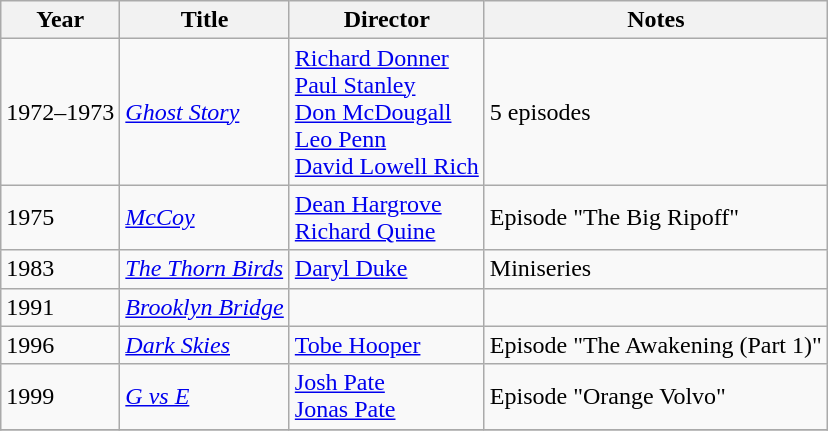<table class="wikitable">
<tr>
<th>Year</th>
<th>Title</th>
<th>Director</th>
<th>Notes</th>
</tr>
<tr>
<td>1972–1973</td>
<td><em><a href='#'>Ghost Story</a></em></td>
<td><a href='#'>Richard Donner</a><br><a href='#'>Paul Stanley</a><br><a href='#'>Don McDougall</a><br><a href='#'>Leo Penn</a><br><a href='#'>David Lowell Rich</a></td>
<td>5 episodes</td>
</tr>
<tr>
<td>1975</td>
<td><em><a href='#'>McCoy</a></em></td>
<td><a href='#'>Dean Hargrove</a><br><a href='#'>Richard Quine</a></td>
<td>Episode "The Big Ripoff"</td>
</tr>
<tr>
<td>1983</td>
<td><em><a href='#'>The Thorn Birds</a></em></td>
<td><a href='#'>Daryl Duke</a></td>
<td>Miniseries</td>
</tr>
<tr>
<td>1991</td>
<td><em><a href='#'>Brooklyn Bridge</a></em></td>
<td></td>
<td></td>
</tr>
<tr>
<td>1996</td>
<td><em><a href='#'>Dark Skies</a></em></td>
<td><a href='#'>Tobe Hooper</a></td>
<td>Episode "The Awakening (Part 1)"</td>
</tr>
<tr>
<td>1999</td>
<td><em><a href='#'>G vs E</a></em></td>
<td><a href='#'>Josh Pate</a><br><a href='#'>Jonas Pate</a></td>
<td>Episode "Orange Volvo"</td>
</tr>
<tr>
</tr>
</table>
